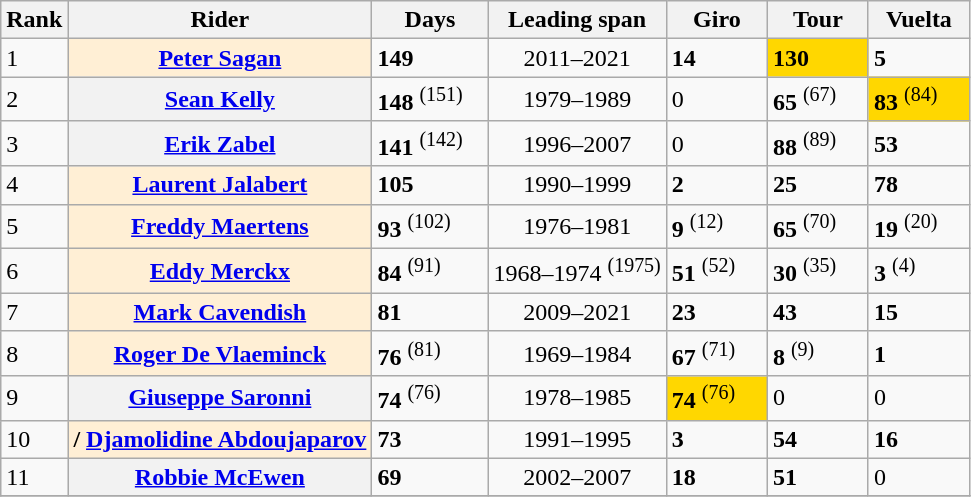<table class="sortable plainrowheaders wikitable">
<tr>
<th scope=col>Rank</th>
<th scope=col>Rider</th>
<th scope=col>Days</th>
<th scope=col>Leading span</th>
<th scope=col>Giro</th>
<th scope=col>Tour</th>
<th scope=col>Vuelta</th>
</tr>
<tr>
<td>1</td>
<th scope=row align=left style="background: #ffefd5"> <a href='#'>Peter Sagan</a></th>
<td width="70px"><strong>149</strong></td>
<td align="center">2011–2021</td>
<td width="60px"><strong>14</strong></td>
<td bgcolor="gold" width="60px"><strong>130</strong></td>
<td width="60px"><strong>5</strong></td>
</tr>
<tr>
<td>2</td>
<th scope=row align=left> <a href='#'>Sean Kelly</a></th>
<td><strong>148</strong> <sup>(151)</sup></td>
<td align="center">1979–1989</td>
<td>0</td>
<td><strong>65</strong> <sup>(67)</sup></td>
<td bgcolor="gold"><strong>83</strong> <sup>(84)</sup></td>
</tr>
<tr>
<td>3</td>
<th scope=row align=left> <a href='#'>Erik Zabel</a></th>
<td><strong>141</strong> <sup>(142)</sup></td>
<td align="center">1996–2007</td>
<td>0</td>
<td><strong>88</strong> <sup>(89)</sup></td>
<td><strong>53</strong></td>
</tr>
<tr>
<td>4</td>
<th scope=row align=left style="background: #ffefd5"> <a href='#'>Laurent Jalabert</a></th>
<td><strong>105</strong></td>
<td align="center">1990–1999</td>
<td><strong>2</strong></td>
<td><strong>25</strong></td>
<td><strong>78</strong></td>
</tr>
<tr>
<td>5</td>
<th scope=row align=left style="background: #ffefd5"> <a href='#'>Freddy Maertens</a></th>
<td><strong>93</strong> <sup>(102)</sup></td>
<td align="center">1976–1981</td>
<td><strong>9</strong> <sup>(12)</sup></td>
<td><strong>65</strong> <sup>(70)</sup></td>
<td><strong>19</strong> <sup>(20)</sup></td>
</tr>
<tr>
<td>6</td>
<th scope=row align=left style="background: #ffefd5"> <a href='#'>Eddy Merckx</a></th>
<td><strong>84</strong> <sup>(91)</sup></td>
<td align="center">1968–1974 <sup>(1975)</sup></td>
<td><strong>51</strong> <sup>(52)</sup></td>
<td><strong>30</strong> <sup>(35)</sup></td>
<td><strong>3</strong> <sup>(4)</sup></td>
</tr>
<tr>
<td>7</td>
<th scope=row align=left style="background: #ffefd5"> <a href='#'>Mark Cavendish</a></th>
<td><strong>81</strong></td>
<td align="center">2009–2021</td>
<td><strong>23</strong></td>
<td><strong>43</strong></td>
<td><strong>15</strong></td>
</tr>
<tr>
<td>8</td>
<th scope=row align=left style="background: #ffefd5"> <a href='#'>Roger De Vlaeminck</a></th>
<td><strong>76</strong> <sup>(81)</sup></td>
<td align="center">1969–1984</td>
<td><strong>67</strong> <sup>(71)</sup></td>
<td><strong>8</strong> <sup>(9)</sup></td>
<td><strong>1</strong></td>
</tr>
<tr>
<td>9</td>
<th scope=row align=left> <a href='#'>Giuseppe Saronni</a></th>
<td><strong>74</strong> <sup>(76)</sup></td>
<td align="center">1978–1985</td>
<td bgcolor="gold"><strong>74</strong> <sup>(76)</sup></td>
<td>0</td>
<td>0</td>
</tr>
<tr>
<td>10</td>
<th scope=row align=left style="background: #ffefd5">/ <a href='#'>Djamolidine Abdoujaparov</a></th>
<td><strong>73</strong></td>
<td align="center">1991–1995</td>
<td><strong>3</strong></td>
<td><strong>54</strong></td>
<td><strong>16</strong></td>
</tr>
<tr>
<td>11</td>
<th scope=row align=left> <a href='#'>Robbie McEwen</a></th>
<td><strong>69</strong></td>
<td align="center">2002–2007</td>
<td><strong>18</strong></td>
<td><strong>51</strong></td>
<td>0</td>
</tr>
<tr>
</tr>
</table>
